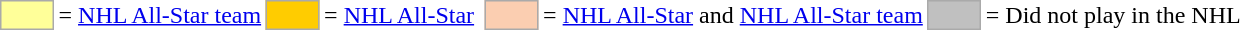<table>
<tr>
<td style="background-color:#FFFF99; border:1px solid #aaaaaa; width:2em;"></td>
<td>= <a href='#'>NHL All-Star team</a></td>
<td style="background-color:#FFCC00; border:1px solid #aaaaaa; width:2em;"></td>
<td>= <a href='#'>NHL All-Star</a></td>
<td></td>
<td style="background-color:#FBCEB1; border:1px solid #aaaaaa; width:2em;"></td>
<td>= <a href='#'>NHL All-Star</a>  and <a href='#'>NHL All-Star team</a></td>
<td style="background-color:#C0C0C0; border:1px solid #aaaaaa; width:2em;"></td>
<td>= Did not play in the NHL</td>
</tr>
</table>
